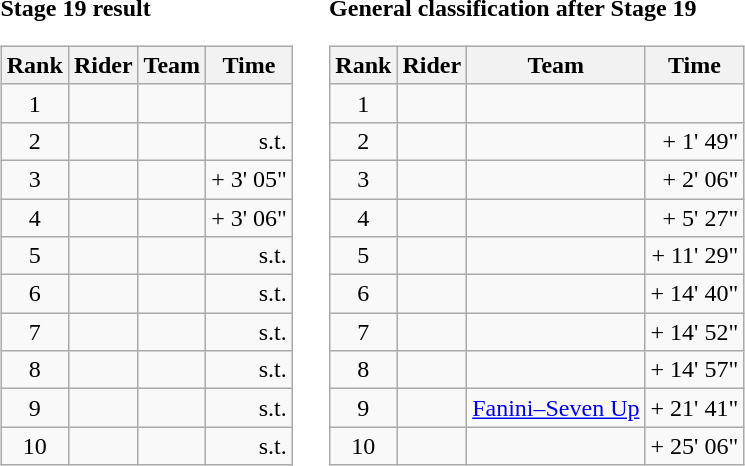<table>
<tr>
<td><strong>Stage 19 result</strong><br><table class="wikitable">
<tr>
<th scope="col">Rank</th>
<th scope="col">Rider</th>
<th scope="col">Team</th>
<th scope="col">Time</th>
</tr>
<tr>
<td style="text-align:center;">1</td>
<td></td>
<td></td>
<td style="text-align:right;"></td>
</tr>
<tr>
<td style="text-align:center;">2</td>
<td></td>
<td></td>
<td style="text-align:right;">s.t.</td>
</tr>
<tr>
<td style="text-align:center;">3</td>
<td></td>
<td></td>
<td style="text-align:right;">+ 3' 05"</td>
</tr>
<tr>
<td style="text-align:center;">4</td>
<td></td>
<td></td>
<td style="text-align:right;">+ 3' 06"</td>
</tr>
<tr>
<td style="text-align:center;">5</td>
<td></td>
<td></td>
<td style="text-align:right;">s.t.</td>
</tr>
<tr>
<td style="text-align:center;">6</td>
<td></td>
<td></td>
<td style="text-align:right;">s.t.</td>
</tr>
<tr>
<td style="text-align:center;">7</td>
<td></td>
<td></td>
<td style="text-align:right;">s.t.</td>
</tr>
<tr>
<td style="text-align:center;">8</td>
<td></td>
<td></td>
<td style="text-align:right;">s.t.</td>
</tr>
<tr>
<td style="text-align:center;">9</td>
<td></td>
<td></td>
<td style="text-align:right;">s.t.</td>
</tr>
<tr>
<td style="text-align:center;">10</td>
<td></td>
<td></td>
<td style="text-align:right;">s.t.</td>
</tr>
</table>
</td>
<td></td>
<td><strong>General classification after Stage 19</strong><br><table class="wikitable">
<tr>
<th scope="col">Rank</th>
<th scope="col">Rider</th>
<th scope="col">Team</th>
<th scope="col">Time</th>
</tr>
<tr>
<td style="text-align:center;">1</td>
<td></td>
<td></td>
<td style="text-align:right;"></td>
</tr>
<tr>
<td style="text-align:center;">2</td>
<td></td>
<td></td>
<td style="text-align:right;">+ 1' 49"</td>
</tr>
<tr>
<td style="text-align:center;">3</td>
<td></td>
<td></td>
<td style="text-align:right;">+ 2' 06"</td>
</tr>
<tr>
<td style="text-align:center;">4</td>
<td></td>
<td></td>
<td style="text-align:right;">+ 5' 27"</td>
</tr>
<tr>
<td style="text-align:center;">5</td>
<td></td>
<td></td>
<td style="text-align:right;">+ 11' 29"</td>
</tr>
<tr>
<td style="text-align:center;">6</td>
<td></td>
<td></td>
<td style="text-align:right;">+ 14' 40"</td>
</tr>
<tr>
<td style="text-align:center;">7</td>
<td></td>
<td></td>
<td style="text-align:right;">+ 14' 52"</td>
</tr>
<tr>
<td style="text-align:center;">8</td>
<td></td>
<td></td>
<td style="text-align:right;">+ 14' 57"</td>
</tr>
<tr>
<td style="text-align:center;">9</td>
<td></td>
<td><a href='#'>Fanini–Seven Up</a></td>
<td style="text-align:right;">+ 21' 41"</td>
</tr>
<tr>
<td style="text-align:center;">10</td>
<td></td>
<td></td>
<td style="text-align:right;">+ 25' 06"</td>
</tr>
</table>
</td>
</tr>
</table>
